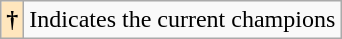<table class="wikitable">
<tr>
<th style="background-color:#FFE6BD">†</th>
<td>Indicates the current champions</td>
</tr>
</table>
